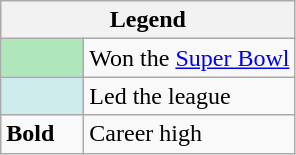<table class="wikitable mw-collapsible">
<tr>
<th colspan="2">Legend</th>
</tr>
<tr>
<td style="background:#afe6ba; width:3em;"></td>
<td>Won the <a href='#'>Super Bowl</a></td>
</tr>
<tr>
<td style="background:#cfecec; width:3em;"></td>
<td>Led the league</td>
</tr>
<tr>
<td><strong>Bold</strong></td>
<td>Career high</td>
</tr>
</table>
